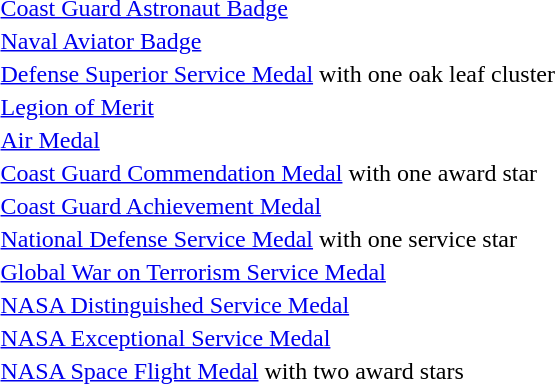<table>
<tr>
<td></td>
<td><a href='#'>Coast Guard Astronaut Badge</a></td>
</tr>
<tr>
<td></td>
<td><a href='#'>Naval Aviator Badge</a></td>
</tr>
<tr>
<td></td>
<td><a href='#'>Defense Superior Service Medal</a> with one oak leaf cluster</td>
</tr>
<tr>
<td></td>
<td><a href='#'>Legion of Merit</a></td>
</tr>
<tr>
<td></td>
<td><a href='#'>Air Medal</a></td>
</tr>
<tr>
<td></td>
<td><a href='#'>Coast Guard Commendation Medal</a> with one award star</td>
</tr>
<tr>
<td></td>
<td><a href='#'>Coast Guard Achievement Medal</a></td>
</tr>
<tr>
<td></td>
<td><a href='#'>National Defense Service Medal</a> with one service star</td>
</tr>
<tr>
<td></td>
<td><a href='#'>Global War on Terrorism Service Medal</a></td>
</tr>
<tr>
<td></td>
<td><a href='#'>NASA Distinguished Service Medal</a></td>
</tr>
<tr>
<td></td>
<td><a href='#'>NASA Exceptional Service Medal</a></td>
</tr>
<tr>
<td></td>
<td><a href='#'>NASA Space Flight Medal</a> with two award stars</td>
</tr>
</table>
